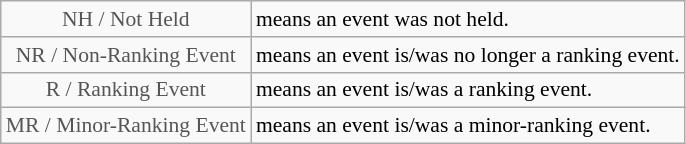<table class="wikitable" style="font-size:90%">
<tr>
<td style="text-align:center; color:#555555;" colspan="4">NH / Not Held</td>
<td>means an event was not held.</td>
</tr>
<tr>
<td style="text-align:center; color:#555555;" colspan="4">NR / Non-Ranking Event</td>
<td>means an event is/was no longer a ranking event.</td>
</tr>
<tr>
<td style="text-align:center; color:#555555;" colspan="4">R / Ranking Event</td>
<td>means an event is/was a ranking event.</td>
</tr>
<tr>
<td style="text-align:center; color:#555555;" colspan="4">MR / Minor-Ranking Event</td>
<td>means an event is/was a minor-ranking event.</td>
</tr>
</table>
